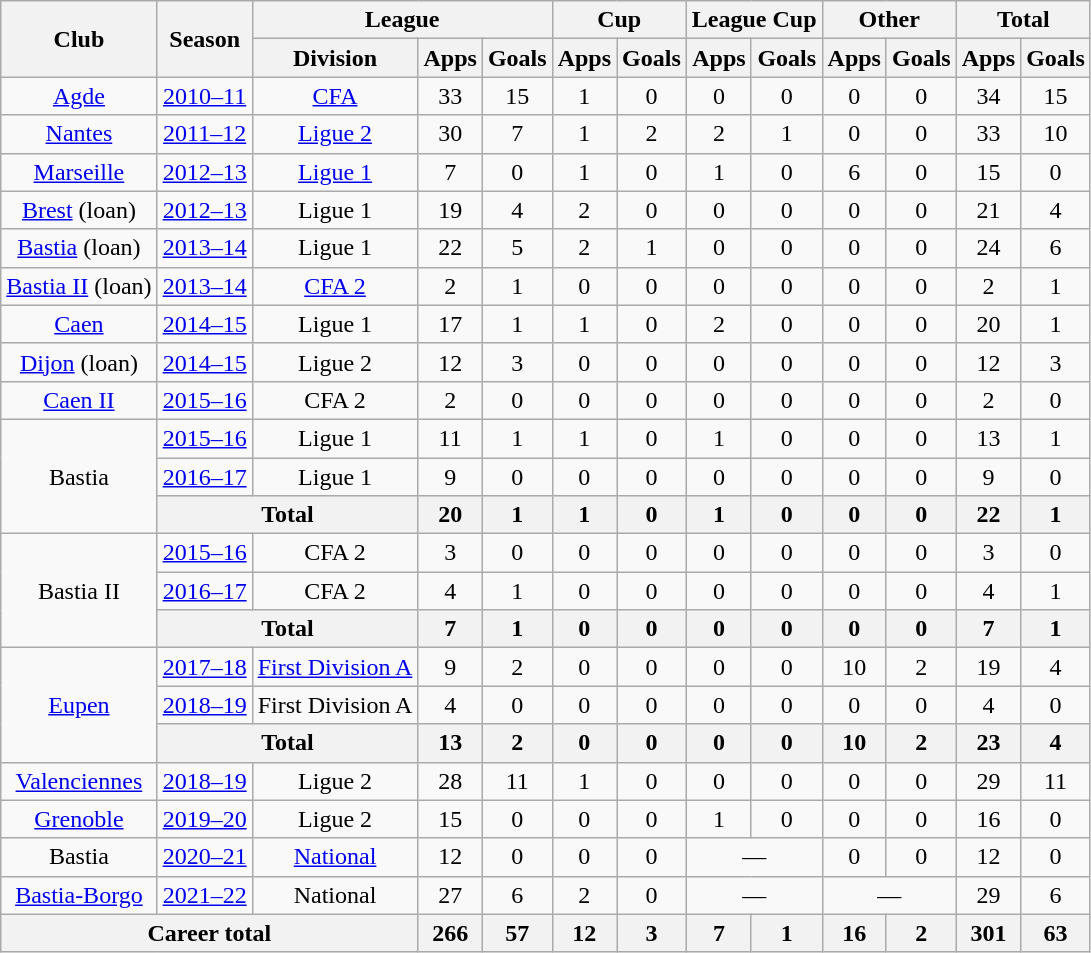<table class="wikitable" style="text-align: center">
<tr>
<th rowspan="2">Club</th>
<th rowspan="2">Season</th>
<th colspan="3">League</th>
<th colspan="2">Cup</th>
<th colspan="2">League Cup</th>
<th colspan="2">Other</th>
<th colspan="2">Total</th>
</tr>
<tr>
<th>Division</th>
<th>Apps</th>
<th>Goals</th>
<th>Apps</th>
<th>Goals</th>
<th>Apps</th>
<th>Goals</th>
<th>Apps</th>
<th>Goals</th>
<th>Apps</th>
<th>Goals</th>
</tr>
<tr>
<td><a href='#'>Agde</a></td>
<td><a href='#'>2010–11</a></td>
<td><a href='#'>CFA</a></td>
<td>33</td>
<td>15</td>
<td>1</td>
<td>0</td>
<td>0</td>
<td>0</td>
<td>0</td>
<td>0</td>
<td>34</td>
<td>15</td>
</tr>
<tr>
<td><a href='#'>Nantes</a></td>
<td><a href='#'>2011–12</a></td>
<td><a href='#'>Ligue 2</a></td>
<td>30</td>
<td>7</td>
<td>1</td>
<td>2</td>
<td>2</td>
<td>1</td>
<td>0</td>
<td>0</td>
<td>33</td>
<td>10</td>
</tr>
<tr>
<td><a href='#'>Marseille</a></td>
<td><a href='#'>2012–13</a></td>
<td><a href='#'>Ligue 1</a></td>
<td>7</td>
<td>0</td>
<td>1</td>
<td>0</td>
<td>1</td>
<td>0</td>
<td>6</td>
<td>0</td>
<td>15</td>
<td>0</td>
</tr>
<tr>
<td><a href='#'>Brest</a> (loan)</td>
<td><a href='#'>2012–13</a></td>
<td>Ligue 1</td>
<td>19</td>
<td>4</td>
<td>2</td>
<td>0</td>
<td>0</td>
<td>0</td>
<td>0</td>
<td>0</td>
<td>21</td>
<td>4</td>
</tr>
<tr>
<td><a href='#'>Bastia</a> (loan)</td>
<td><a href='#'>2013–14</a></td>
<td>Ligue 1</td>
<td>22</td>
<td>5</td>
<td>2</td>
<td>1</td>
<td>0</td>
<td>0</td>
<td>0</td>
<td>0</td>
<td>24</td>
<td>6</td>
</tr>
<tr>
<td><a href='#'>Bastia II</a> (loan)</td>
<td><a href='#'>2013–14</a></td>
<td><a href='#'>CFA 2</a></td>
<td>2</td>
<td>1</td>
<td>0</td>
<td>0</td>
<td>0</td>
<td>0</td>
<td>0</td>
<td>0</td>
<td>2</td>
<td>1</td>
</tr>
<tr>
<td><a href='#'>Caen</a></td>
<td><a href='#'>2014–15</a></td>
<td>Ligue 1</td>
<td>17</td>
<td>1</td>
<td>1</td>
<td>0</td>
<td>2</td>
<td>0</td>
<td>0</td>
<td>0</td>
<td>20</td>
<td>1</td>
</tr>
<tr>
<td><a href='#'>Dijon</a> (loan)</td>
<td><a href='#'>2014–15</a></td>
<td>Ligue 2</td>
<td>12</td>
<td>3</td>
<td>0</td>
<td>0</td>
<td>0</td>
<td>0</td>
<td>0</td>
<td>0</td>
<td>12</td>
<td>3</td>
</tr>
<tr>
<td><a href='#'>Caen II</a></td>
<td><a href='#'>2015–16</a></td>
<td>CFA 2</td>
<td>2</td>
<td>0</td>
<td>0</td>
<td>0</td>
<td>0</td>
<td>0</td>
<td>0</td>
<td>0</td>
<td>2</td>
<td>0</td>
</tr>
<tr>
<td rowspan="3">Bastia</td>
<td><a href='#'>2015–16</a></td>
<td>Ligue 1</td>
<td>11</td>
<td>1</td>
<td>1</td>
<td>0</td>
<td>1</td>
<td>0</td>
<td>0</td>
<td>0</td>
<td>13</td>
<td>1</td>
</tr>
<tr>
<td><a href='#'>2016–17</a></td>
<td>Ligue 1</td>
<td>9</td>
<td>0</td>
<td>0</td>
<td>0</td>
<td>0</td>
<td>0</td>
<td>0</td>
<td>0</td>
<td>9</td>
<td>0</td>
</tr>
<tr>
<th colspan="2">Total</th>
<th>20</th>
<th>1</th>
<th>1</th>
<th>0</th>
<th>1</th>
<th>0</th>
<th>0</th>
<th>0</th>
<th>22</th>
<th>1</th>
</tr>
<tr>
<td rowspan="3">Bastia II</td>
<td><a href='#'>2015–16</a></td>
<td>CFA 2</td>
<td>3</td>
<td>0</td>
<td>0</td>
<td>0</td>
<td>0</td>
<td>0</td>
<td>0</td>
<td>0</td>
<td>3</td>
<td>0</td>
</tr>
<tr>
<td><a href='#'>2016–17</a></td>
<td>CFA 2</td>
<td>4</td>
<td>1</td>
<td>0</td>
<td>0</td>
<td>0</td>
<td>0</td>
<td>0</td>
<td>0</td>
<td>4</td>
<td>1</td>
</tr>
<tr>
<th colspan="2">Total</th>
<th>7</th>
<th>1</th>
<th>0</th>
<th>0</th>
<th>0</th>
<th>0</th>
<th>0</th>
<th>0</th>
<th>7</th>
<th>1</th>
</tr>
<tr>
<td rowspan="3"><a href='#'>Eupen</a></td>
<td><a href='#'>2017–18</a></td>
<td><a href='#'>First Division A</a></td>
<td>9</td>
<td>2</td>
<td>0</td>
<td>0</td>
<td>0</td>
<td>0</td>
<td>10</td>
<td>2</td>
<td>19</td>
<td>4</td>
</tr>
<tr>
<td><a href='#'>2018–19</a></td>
<td>First Division A</td>
<td>4</td>
<td>0</td>
<td>0</td>
<td>0</td>
<td>0</td>
<td>0</td>
<td>0</td>
<td>0</td>
<td>4</td>
<td>0</td>
</tr>
<tr>
<th colspan="2">Total</th>
<th>13</th>
<th>2</th>
<th>0</th>
<th>0</th>
<th>0</th>
<th>0</th>
<th>10</th>
<th>2</th>
<th>23</th>
<th>4</th>
</tr>
<tr>
<td><a href='#'>Valenciennes</a></td>
<td><a href='#'>2018–19</a></td>
<td>Ligue 2</td>
<td>28</td>
<td>11</td>
<td>1</td>
<td>0</td>
<td>0</td>
<td>0</td>
<td>0</td>
<td>0</td>
<td>29</td>
<td>11</td>
</tr>
<tr>
<td><a href='#'>Grenoble</a></td>
<td><a href='#'>2019–20</a></td>
<td>Ligue 2</td>
<td>15</td>
<td>0</td>
<td>0</td>
<td>0</td>
<td>1</td>
<td>0</td>
<td>0</td>
<td>0</td>
<td>16</td>
<td>0</td>
</tr>
<tr>
<td>Bastia</td>
<td><a href='#'>2020–21</a></td>
<td><a href='#'>National</a></td>
<td>12</td>
<td>0</td>
<td>0</td>
<td>0</td>
<td colspan="2">—</td>
<td>0</td>
<td>0</td>
<td>12</td>
<td>0</td>
</tr>
<tr>
<td><a href='#'>Bastia-Borgo</a></td>
<td><a href='#'>2021–22</a></td>
<td>National</td>
<td>27</td>
<td>6</td>
<td>2</td>
<td>0</td>
<td colspan="2">—</td>
<td colspan="2">—</td>
<td>29</td>
<td>6</td>
</tr>
<tr>
<th colspan="3">Career total</th>
<th>266</th>
<th>57</th>
<th>12</th>
<th>3</th>
<th>7</th>
<th>1</th>
<th>16</th>
<th>2</th>
<th>301</th>
<th>63</th>
</tr>
</table>
